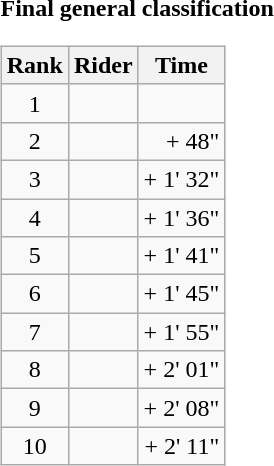<table>
<tr>
<td><strong>Final general classification</strong><br><table class="wikitable">
<tr>
<th scope="col">Rank</th>
<th scope="col">Rider</th>
<th scope="col">Time</th>
</tr>
<tr>
<td style="text-align:center;">1</td>
<td></td>
<td style="text-align:right;"></td>
</tr>
<tr>
<td style="text-align:center;">2</td>
<td></td>
<td style="text-align:right;">+ 48"</td>
</tr>
<tr>
<td style="text-align:center;">3</td>
<td></td>
<td style="text-align:right;">+ 1' 32"</td>
</tr>
<tr>
<td style="text-align:center;">4</td>
<td></td>
<td style="text-align:right;">+ 1' 36"</td>
</tr>
<tr>
<td style="text-align:center;">5</td>
<td></td>
<td style="text-align:right;">+ 1' 41"</td>
</tr>
<tr>
<td style="text-align:center;">6</td>
<td></td>
<td style="text-align:right;">+ 1' 45"</td>
</tr>
<tr>
<td style="text-align:center;">7</td>
<td></td>
<td style="text-align:right;">+ 1' 55"</td>
</tr>
<tr>
<td style="text-align:center;">8</td>
<td></td>
<td style="text-align:right;">+ 2' 01"</td>
</tr>
<tr>
<td style="text-align:center;">9</td>
<td></td>
<td style="text-align:right;">+ 2' 08"</td>
</tr>
<tr>
<td style="text-align:center;">10</td>
<td></td>
<td style="text-align:right;">+ 2' 11"</td>
</tr>
</table>
</td>
</tr>
</table>
